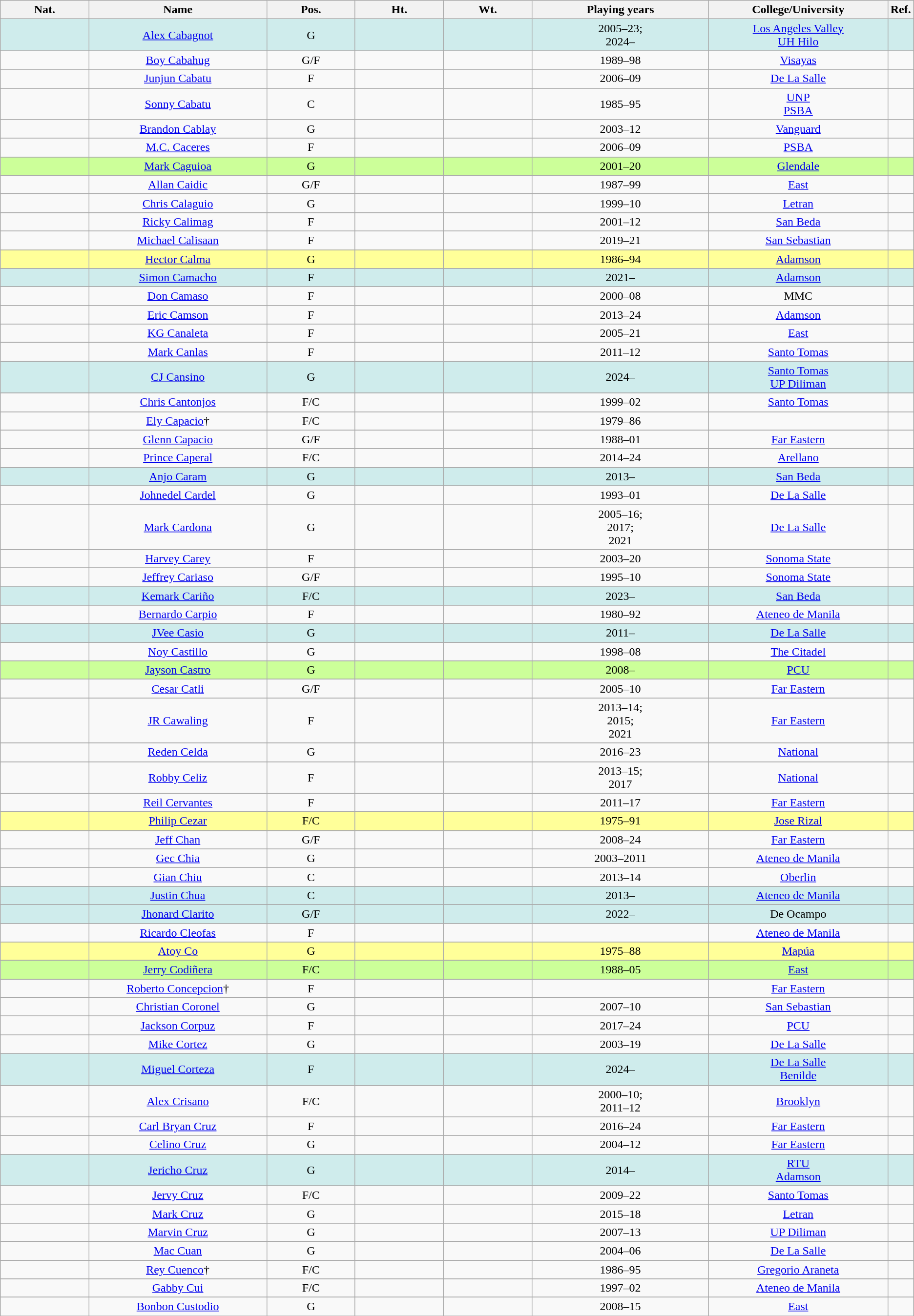<table class="wikitable" style="text-align:center;">
<tr>
<th scope="col" width="10%">Nat.</th>
<th scope="col" width="20%">Name</th>
<th scope="col" width="10%">Pos.</th>
<th scope="col" width="10%">Ht.</th>
<th scope="col" width="10%">Wt.</th>
<th scope="col" width="20%">Playing years</th>
<th scope="col" width="20%">College/University</th>
<th scope="col" width="5%">Ref.</th>
</tr>
<tr align="center" bgcolor="#CFECEC" width="20">
<td></td>
<td><a href='#'>Alex Cabagnot</a></td>
<td>G</td>
<td></td>
<td></td>
<td>2005–23;<br>2024–</td>
<td><a href='#'>Los Angeles Valley</a><br><a href='#'>UH Hilo</a></td>
<td></td>
</tr>
<tr>
</tr>
<tr>
<td></td>
<td><a href='#'>Boy Cabahug</a></td>
<td>G/F</td>
<td></td>
<td></td>
<td>1989–98</td>
<td><a href='#'>Visayas</a></td>
<td></td>
</tr>
<tr>
</tr>
<tr>
<td></td>
<td><a href='#'>Junjun Cabatu</a></td>
<td>F</td>
<td></td>
<td></td>
<td>2006–09</td>
<td><a href='#'>De La Salle</a></td>
<td></td>
</tr>
<tr>
</tr>
<tr>
<td></td>
<td><a href='#'>Sonny Cabatu</a></td>
<td>C</td>
<td></td>
<td></td>
<td>1985–95</td>
<td><a href='#'>UNP</a><br><a href='#'>PSBA</a></td>
<td></td>
</tr>
<tr>
</tr>
<tr>
<td> </td>
<td><a href='#'>Brandon Cablay</a></td>
<td>G</td>
<td></td>
<td></td>
<td>2003–12</td>
<td><a href='#'>Vanguard</a></td>
<td></td>
</tr>
<tr>
</tr>
<tr>
<td></td>
<td><a href='#'>M.C. Caceres</a></td>
<td>F</td>
<td></td>
<td></td>
<td>2006–09</td>
<td><a href='#'>PSBA</a></td>
<td></td>
</tr>
<tr>
</tr>
<tr style="background:#CCFF99; width:1em">
<td></td>
<td><a href='#'>Mark Caguioa</a></td>
<td>G</td>
<td></td>
<td></td>
<td>2001–20</td>
<td><a href='#'>Glendale</a></td>
<td></td>
</tr>
<tr>
</tr>
<tr align="center" bgcolor="#FFFF99" width="20">
</tr>
<tr>
</tr>
<tr>
<td></td>
<td><a href='#'>Allan Caidic</a></td>
<td>G/F</td>
<td></td>
<td></td>
<td>1987–99</td>
<td><a href='#'>East</a></td>
<td></td>
</tr>
<tr>
</tr>
<tr>
<td></td>
<td><a href='#'>Chris Calaguio</a></td>
<td>G</td>
<td></td>
<td></td>
<td>1999–10</td>
<td><a href='#'>Letran</a></td>
<td></td>
</tr>
<tr>
</tr>
<tr>
<td></td>
<td><a href='#'>Ricky Calimag</a></td>
<td>F</td>
<td></td>
<td></td>
<td>2001–12</td>
<td><a href='#'>San Beda</a></td>
<td></td>
</tr>
<tr>
</tr>
<tr>
<td></td>
<td><a href='#'>Michael Calisaan</a></td>
<td>F</td>
<td></td>
<td></td>
<td>2019–21</td>
<td><a href='#'>San Sebastian</a></td>
<td></td>
</tr>
<tr>
</tr>
<tr align="center" bgcolor="#FFFF99" width="20">
<td></td>
<td><a href='#'>Hector Calma</a></td>
<td>G</td>
<td></td>
<td></td>
<td>1986–94</td>
<td><a href='#'>Adamson</a></td>
<td></td>
</tr>
<tr>
</tr>
<tr align="center" bgcolor="#CFECEC" width="20">
<td></td>
<td><a href='#'>Simon Camacho</a></td>
<td>F</td>
<td></td>
<td></td>
<td>2021–</td>
<td><a href='#'>Adamson</a></td>
<td></td>
</tr>
<tr>
</tr>
<tr>
<td></td>
<td><a href='#'>Don Camaso</a></td>
<td>F</td>
<td></td>
<td></td>
<td>2000–08</td>
<td>MMC</td>
<td></td>
</tr>
<tr>
</tr>
<tr>
<td></td>
<td><a href='#'>Eric Camson</a></td>
<td>F</td>
<td></td>
<td></td>
<td>2013–24</td>
<td><a href='#'>Adamson</a></td>
<td></td>
</tr>
<tr>
</tr>
<tr>
<td></td>
<td><a href='#'>KG Canaleta</a></td>
<td>F</td>
<td></td>
<td></td>
<td>2005–21</td>
<td><a href='#'>East</a></td>
<td></td>
</tr>
<tr>
</tr>
<tr>
<td></td>
<td><a href='#'>Mark Canlas</a></td>
<td>F</td>
<td></td>
<td></td>
<td>2011–12</td>
<td><a href='#'>Santo Tomas</a></td>
<td></td>
</tr>
<tr>
</tr>
<tr align="center" bgcolor="#CFECEC" width="20">
<td></td>
<td><a href='#'>CJ Cansino</a></td>
<td>G</td>
<td></td>
<td></td>
<td>2024–</td>
<td><a href='#'>Santo Tomas</a><br><a href='#'>UP Diliman</a></td>
<td></td>
</tr>
<tr>
</tr>
<tr>
<td></td>
<td><a href='#'>Chris Cantonjos</a></td>
<td>F/C</td>
<td></td>
<td></td>
<td>1999–02</td>
<td><a href='#'>Santo Tomas</a></td>
<td></td>
</tr>
<tr>
</tr>
<tr>
<td></td>
<td><a href='#'>Ely Capacio</a>†</td>
<td>F/C</td>
<td></td>
<td></td>
<td>1979–86</td>
<td></td>
<td></td>
</tr>
<tr>
</tr>
<tr>
<td></td>
<td><a href='#'>Glenn Capacio</a></td>
<td>G/F</td>
<td></td>
<td></td>
<td>1988–01</td>
<td><a href='#'>Far Eastern</a></td>
<td></td>
</tr>
<tr>
</tr>
<tr>
<td></td>
<td><a href='#'>Prince Caperal</a></td>
<td>F/C</td>
<td></td>
<td></td>
<td>2014–24</td>
<td><a href='#'>Arellano</a></td>
<td></td>
</tr>
<tr>
</tr>
<tr align="center" bgcolor="#CFECEC" width="20">
<td></td>
<td><a href='#'>Anjo Caram</a></td>
<td>G</td>
<td></td>
<td></td>
<td>2013–</td>
<td><a href='#'>San Beda</a></td>
<td></td>
</tr>
<tr>
</tr>
<tr>
<td></td>
<td><a href='#'>Johnedel Cardel</a></td>
<td>G</td>
<td></td>
<td></td>
<td>1993–01</td>
<td><a href='#'>De La Salle</a></td>
<td></td>
</tr>
<tr>
</tr>
<tr>
<td></td>
<td><a href='#'>Mark Cardona</a></td>
<td>G</td>
<td></td>
<td></td>
<td>2005–16;<br>2017;<br>2021</td>
<td><a href='#'>De La Salle</a></td>
<td></td>
</tr>
<tr>
</tr>
<tr>
<td> </td>
<td><a href='#'>Harvey Carey</a></td>
<td>F</td>
<td></td>
<td></td>
<td>2003–20</td>
<td><a href='#'>Sonoma State</a></td>
<td></td>
</tr>
<tr>
</tr>
<tr>
<td> </td>
<td><a href='#'>Jeffrey Cariaso</a></td>
<td>G/F</td>
<td></td>
<td></td>
<td>1995–10</td>
<td><a href='#'>Sonoma State</a></td>
<td></td>
</tr>
<tr>
</tr>
<tr align="center" bgcolor="#CFECEC" width="20">
<td></td>
<td><a href='#'>Kemark Cariño</a></td>
<td>F/C</td>
<td></td>
<td></td>
<td>2023–</td>
<td><a href='#'>San Beda</a></td>
<td></td>
</tr>
<tr>
</tr>
<tr>
<td></td>
<td><a href='#'>Bernardo Carpio</a></td>
<td>F</td>
<td></td>
<td></td>
<td>1980–92</td>
<td><a href='#'>Ateneo de Manila</a></td>
<td></td>
</tr>
<tr>
</tr>
<tr align="center" bgcolor="#CFECEC" width="20">
<td></td>
<td><a href='#'>JVee Casio</a></td>
<td>G</td>
<td></td>
<td></td>
<td>2011–</td>
<td><a href='#'>De La Salle</a></td>
<td></td>
</tr>
<tr>
</tr>
<tr>
<td> </td>
<td><a href='#'>Noy Castillo</a></td>
<td>G</td>
<td></td>
<td></td>
<td>1998–08</td>
<td><a href='#'>The Citadel</a></td>
<td></td>
</tr>
<tr>
</tr>
<tr style="background:#CCFF99; width:1em">
<td></td>
<td><a href='#'>Jayson Castro</a></td>
<td>G</td>
<td></td>
<td></td>
<td>2008–</td>
<td><a href='#'>PCU</a></td>
<td></td>
</tr>
<tr>
</tr>
<tr>
<td></td>
<td><a href='#'>Cesar Catli</a></td>
<td>G/F</td>
<td></td>
<td></td>
<td>2005–10</td>
<td><a href='#'>Far Eastern</a></td>
<td></td>
</tr>
<tr>
</tr>
<tr>
<td></td>
<td><a href='#'>JR Cawaling</a></td>
<td>F</td>
<td></td>
<td></td>
<td>2013–14;<br>2015;<br>2021</td>
<td><a href='#'>Far Eastern</a></td>
<td></td>
</tr>
<tr>
</tr>
<tr>
<td></td>
<td><a href='#'>Reden Celda</a></td>
<td>G</td>
<td></td>
<td></td>
<td>2016–23</td>
<td><a href='#'>National</a></td>
<td></td>
</tr>
<tr>
</tr>
<tr>
<td></td>
<td><a href='#'>Robby Celiz</a></td>
<td>F</td>
<td></td>
<td></td>
<td>2013–15;<br>2017</td>
<td><a href='#'>National</a></td>
<td></td>
</tr>
<tr>
</tr>
<tr>
<td></td>
<td><a href='#'>Reil Cervantes</a></td>
<td>F</td>
<td></td>
<td></td>
<td>2011–17</td>
<td><a href='#'>Far Eastern</a></td>
<td></td>
</tr>
<tr>
</tr>
<tr align="center" bgcolor="#FFFF99" width="20">
<td></td>
<td><a href='#'>Philip Cezar</a></td>
<td>F/C</td>
<td></td>
<td></td>
<td>1975–91</td>
<td><a href='#'>Jose Rizal</a></td>
<td></td>
</tr>
<tr>
</tr>
<tr>
<td></td>
<td><a href='#'>Jeff Chan</a></td>
<td>G/F</td>
<td></td>
<td></td>
<td>2008–24</td>
<td><a href='#'>Far Eastern</a></td>
<td></td>
</tr>
<tr>
</tr>
<tr>
<td></td>
<td><a href='#'>Gec Chia</a></td>
<td>G</td>
<td></td>
<td></td>
<td>2003–2011</td>
<td><a href='#'>Ateneo de Manila</a></td>
<td></td>
</tr>
<tr>
</tr>
<tr>
<td></td>
<td><a href='#'>Gian Chiu</a></td>
<td>C</td>
<td></td>
<td></td>
<td>2013–14</td>
<td><a href='#'>Oberlin</a></td>
<td></td>
</tr>
<tr>
</tr>
<tr align="center" bgcolor="#CFECEC" width="20">
<td></td>
<td><a href='#'>Justin Chua</a></td>
<td>C</td>
<td></td>
<td></td>
<td>2013–</td>
<td><a href='#'>Ateneo de Manila</a></td>
<td></td>
</tr>
<tr>
</tr>
<tr align="center" bgcolor="#CFECEC" width="20">
<td></td>
<td><a href='#'>Jhonard Clarito</a></td>
<td>G/F</td>
<td></td>
<td></td>
<td>2022–</td>
<td>De Ocampo</td>
<td></td>
</tr>
<tr>
</tr>
<tr>
<td></td>
<td><a href='#'>Ricardo Cleofas</a></td>
<td>F</td>
<td></td>
<td></td>
<td></td>
<td><a href='#'>Ateneo de Manila</a></td>
<td></td>
</tr>
<tr>
</tr>
<tr align="center" bgcolor="#FFFF99" width="20">
<td></td>
<td><a href='#'>Atoy Co</a></td>
<td>G</td>
<td></td>
<td></td>
<td>1975–88</td>
<td><a href='#'>Mapúa</a></td>
<td></td>
</tr>
<tr>
</tr>
<tr style="background:#CCFF99; width:1em">
<td></td>
<td><a href='#'>Jerry Codiñera</a></td>
<td>F/C</td>
<td></td>
<td></td>
<td>1988–05</td>
<td><a href='#'>East</a></td>
<td></td>
</tr>
<tr>
</tr>
<tr>
<td></td>
<td><a href='#'>Roberto Concepcion</a>†</td>
<td>F</td>
<td></td>
<td></td>
<td></td>
<td><a href='#'>Far Eastern</a></td>
<td></td>
</tr>
<tr>
</tr>
<tr>
<td></td>
<td><a href='#'>Christian Coronel</a></td>
<td>G</td>
<td></td>
<td></td>
<td>2007–10</td>
<td><a href='#'>San Sebastian</a></td>
<td></td>
</tr>
<tr>
</tr>
<tr>
<td></td>
<td><a href='#'>Jackson Corpuz</a></td>
<td>F</td>
<td></td>
<td></td>
<td>2017–24</td>
<td><a href='#'>PCU</a></td>
<td></td>
</tr>
<tr>
</tr>
<tr>
<td> </td>
<td><a href='#'>Mike Cortez</a></td>
<td>G</td>
<td></td>
<td></td>
<td>2003–19</td>
<td><a href='#'>De La Salle</a></td>
<td></td>
</tr>
<tr>
</tr>
<tr align="center" bgcolor="#CFECEC" width="20">
<td></td>
<td><a href='#'>Miguel Corteza</a></td>
<td>F</td>
<td></td>
<td></td>
<td>2024–</td>
<td><a href='#'>De La Salle</a><br><a href='#'>Benilde</a></td>
<td></td>
</tr>
<tr>
</tr>
<tr>
<td> </td>
<td><a href='#'>Alex Crisano</a></td>
<td>F/C</td>
<td></td>
<td></td>
<td>2000–10;<br>2011–12</td>
<td><a href='#'>Brooklyn</a></td>
<td></td>
</tr>
<tr>
</tr>
<tr>
<td></td>
<td><a href='#'>Carl Bryan Cruz</a></td>
<td>F</td>
<td></td>
<td></td>
<td>2016–24</td>
<td><a href='#'>Far Eastern</a></td>
<td></td>
</tr>
<tr>
</tr>
<tr>
<td></td>
<td><a href='#'>Celino Cruz</a></td>
<td>G</td>
<td></td>
<td></td>
<td>2004–12</td>
<td><a href='#'>Far Eastern</a></td>
<td></td>
</tr>
<tr>
</tr>
<tr align="center" bgcolor="#CFECEC" width="20">
<td>  </td>
<td><a href='#'>Jericho Cruz</a></td>
<td>G</td>
<td></td>
<td></td>
<td>2014–</td>
<td><a href='#'>RTU</a><br><a href='#'>Adamson</a></td>
<td></td>
</tr>
<tr>
</tr>
<tr>
<td></td>
<td><a href='#'>Jervy Cruz</a></td>
<td>F/C</td>
<td></td>
<td></td>
<td>2009–22</td>
<td><a href='#'>Santo Tomas</a></td>
<td></td>
</tr>
<tr>
</tr>
<tr>
<td></td>
<td><a href='#'>Mark Cruz</a></td>
<td>G</td>
<td></td>
<td></td>
<td>2015–18</td>
<td><a href='#'>Letran</a></td>
<td></td>
</tr>
<tr>
</tr>
<tr>
<td></td>
<td><a href='#'>Marvin Cruz</a></td>
<td>G</td>
<td></td>
<td></td>
<td>2007–13</td>
<td><a href='#'>UP Diliman</a></td>
<td></td>
</tr>
<tr>
</tr>
<tr>
<td></td>
<td><a href='#'>Mac Cuan</a></td>
<td>G</td>
<td></td>
<td></td>
<td>2004–06</td>
<td><a href='#'>De La Salle</a></td>
<td></td>
</tr>
<tr>
</tr>
<tr>
<td></td>
<td><a href='#'>Rey Cuenco</a>†</td>
<td>F/C</td>
<td></td>
<td></td>
<td>1986–95</td>
<td><a href='#'>Gregorio Araneta</a></td>
<td></td>
</tr>
<tr>
</tr>
<tr>
<td></td>
<td><a href='#'>Gabby Cui</a></td>
<td>F/C</td>
<td></td>
<td></td>
<td>1997–02</td>
<td><a href='#'>Ateneo de Manila</a></td>
<td></td>
</tr>
<tr>
</tr>
<tr>
<td></td>
<td><a href='#'>Bonbon Custodio</a></td>
<td>G</td>
<td></td>
<td></td>
<td>2008–15</td>
<td><a href='#'>East</a></td>
<td></td>
</tr>
<tr>
</tr>
</table>
